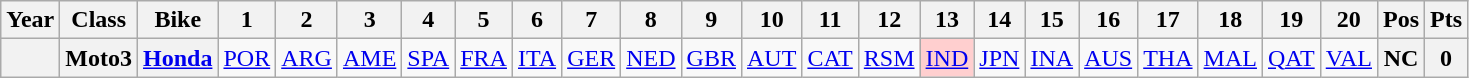<table class="wikitable" style="text-align:center">
<tr>
<th>Year</th>
<th>Class</th>
<th>Bike</th>
<th>1</th>
<th>2</th>
<th>3</th>
<th>4</th>
<th>5</th>
<th>6</th>
<th>7</th>
<th>8</th>
<th>9</th>
<th>10</th>
<th>11</th>
<th>12</th>
<th>13</th>
<th>14</th>
<th>15</th>
<th>16</th>
<th>17</th>
<th>18</th>
<th>19</th>
<th>20</th>
<th>Pos</th>
<th>Pts</th>
</tr>
<tr>
<th align="left"></th>
<th align="left">Moto3</th>
<th align="left"><a href='#'>Honda</a></th>
<td><a href='#'>POR</a></td>
<td><a href='#'>ARG</a></td>
<td><a href='#'>AME</a></td>
<td><a href='#'>SPA</a></td>
<td><a href='#'>FRA</a></td>
<td><a href='#'>ITA</a></td>
<td><a href='#'>GER</a></td>
<td><a href='#'>NED</a></td>
<td><a href='#'>GBR</a></td>
<td><a href='#'>AUT</a></td>
<td><a href='#'>CAT</a></td>
<td><a href='#'>RSM</a></td>
<td style="background:#ffcfcf;"><a href='#'>IND</a><br></td>
<td><a href='#'>JPN</a></td>
<td><a href='#'>INA</a></td>
<td><a href='#'>AUS</a></td>
<td><a href='#'>THA</a></td>
<td><a href='#'>MAL</a></td>
<td><a href='#'>QAT</a></td>
<td><a href='#'>VAL</a></td>
<th>NC</th>
<th>0</th>
</tr>
</table>
